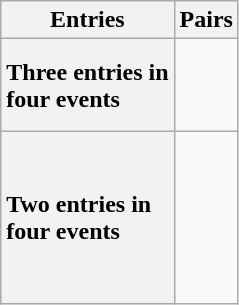<table class="wikitable unsortable" style="text-align:left">
<tr>
<th scope="col">Entries</th>
<th scope="col">Pairs</th>
</tr>
<tr>
<th scope="row" style="text-align:left">Three entries in<br>four events</th>
<td valign="top"><br><br><br></td>
</tr>
<tr>
<th scope="row" style="text-align:left">Two entries in<br>four events</th>
<td valign="top"><br><br><br><br><br><br></td>
</tr>
</table>
